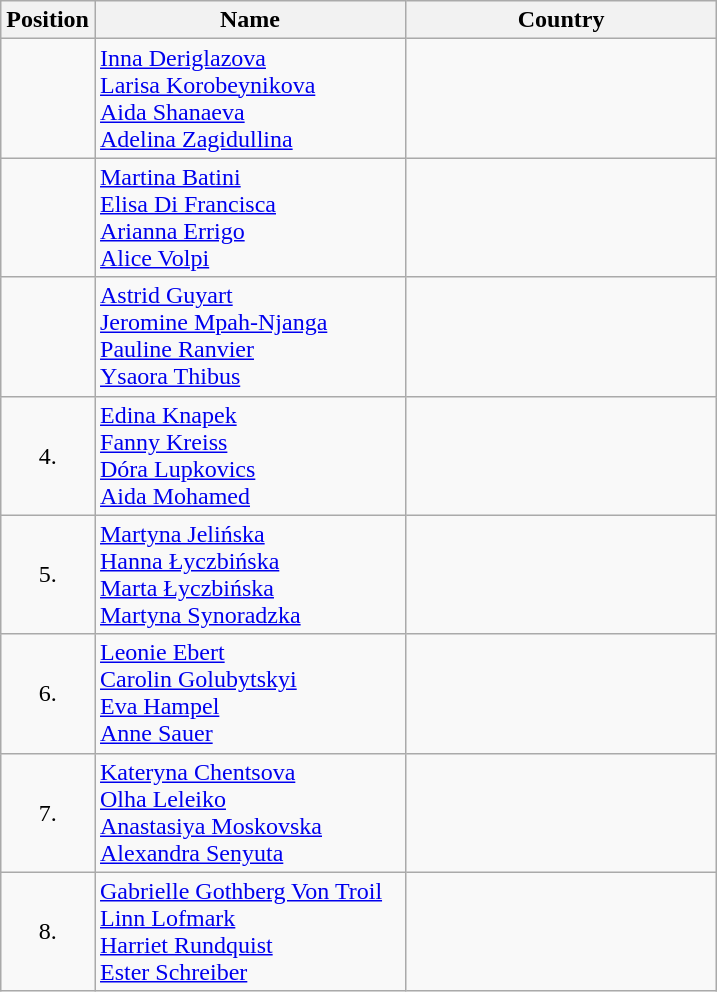<table class="wikitable">
<tr>
<th width="20">Position</th>
<th width="200">Name</th>
<th width="200">Country</th>
</tr>
<tr>
<td align="center"></td>
<td><a href='#'>Inna Deriglazova</a><br><a href='#'>Larisa Korobeynikova</a><br><a href='#'>Aida Shanaeva</a><br><a href='#'>Adelina Zagidullina</a></td>
<td></td>
</tr>
<tr>
<td align="center"></td>
<td><a href='#'>Martina Batini</a><br><a href='#'>Elisa Di Francisca</a><br><a href='#'>Arianna Errigo</a><br><a href='#'>Alice Volpi</a></td>
<td></td>
</tr>
<tr>
<td align="center"></td>
<td><a href='#'>Astrid Guyart</a><br><a href='#'>Jeromine Mpah-Njanga</a><br><a href='#'>Pauline Ranvier</a><br><a href='#'>Ysaora Thibus</a></td>
<td></td>
</tr>
<tr>
<td align="center">4.</td>
<td><a href='#'>Edina Knapek</a><br><a href='#'>Fanny Kreiss</a><br><a href='#'>Dóra Lupkovics</a><br><a href='#'>Aida Mohamed</a></td>
<td></td>
</tr>
<tr>
<td align="center">5.</td>
<td><a href='#'>Martyna Jelińska</a><br><a href='#'>Hanna Łyczbińska</a><br><a href='#'>Marta Łyczbińska</a><br><a href='#'>Martyna Synoradzka</a></td>
<td></td>
</tr>
<tr>
<td align="center">6.</td>
<td><a href='#'>Leonie Ebert</a><br><a href='#'>Carolin Golubytskyi</a><br><a href='#'>Eva Hampel</a><br><a href='#'>Anne Sauer</a></td>
<td></td>
</tr>
<tr>
<td align="center">7.</td>
<td><a href='#'>Kateryna Chentsova</a><br><a href='#'>Olha Leleiko</a><br><a href='#'>Anastasiya Moskovska</a><br><a href='#'>Alexandra Senyuta</a></td>
<td></td>
</tr>
<tr>
<td align="center">8.</td>
<td><a href='#'>Gabrielle Gothberg Von Troil</a><br><a href='#'>Linn Lofmark</a><br><a href='#'>Harriet Rundquist</a><br><a href='#'>Ester Schreiber</a></td>
<td></td>
</tr>
</table>
